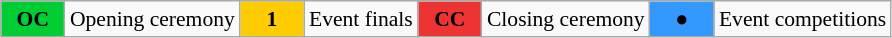<table class="wikitable" style="margin:0.5em auto; font-size:90%; position:relative">
<tr>
<td style="width:2.5em; background:#00cc33; text-align:center"><strong>OC</strong></td>
<td>Opening ceremony</td>
<td style="width:2.5em; background:#ffcc00; text-align:center"><strong>1</strong></td>
<td>Event finals</td>
<td style="width:2.5em; background:#ee3333; text-align:center"><strong>CC</strong></td>
<td>Closing ceremony</td>
<td style="width:2.5em; background:#3399ff; text-align:center">●</td>
<td>Event competitions</td>
</tr>
</table>
